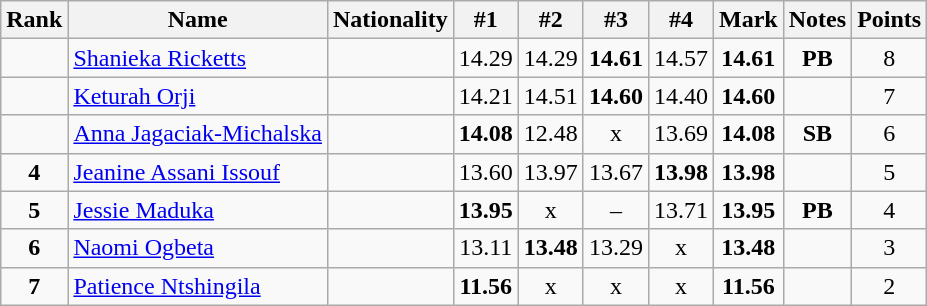<table class="wikitable sortable" style="text-align:center">
<tr>
<th>Rank</th>
<th>Name</th>
<th>Nationality</th>
<th>#1</th>
<th>#2</th>
<th>#3</th>
<th>#4</th>
<th>Mark</th>
<th>Notes</th>
<th>Points</th>
</tr>
<tr>
<td></td>
<td align=left><a href='#'>Shanieka Ricketts</a></td>
<td align=left></td>
<td>14.29</td>
<td>14.29</td>
<td><strong>14.61</strong></td>
<td>14.57</td>
<td><strong>14.61</strong></td>
<td><strong>PB </strong></td>
<td>8</td>
</tr>
<tr>
<td></td>
<td align=left><a href='#'>Keturah Orji</a></td>
<td align=left></td>
<td>14.21</td>
<td>14.51</td>
<td><strong>14.60</strong></td>
<td>14.40</td>
<td><strong>14.60</strong></td>
<td></td>
<td>7</td>
</tr>
<tr>
<td></td>
<td align=left><a href='#'>Anna Jagaciak-Michalska</a></td>
<td align=left></td>
<td><strong>14.08</strong></td>
<td>12.48</td>
<td>x</td>
<td>13.69</td>
<td><strong>14.08</strong></td>
<td><strong>SB </strong></td>
<td>6</td>
</tr>
<tr>
<td><strong>4</strong></td>
<td align=left><a href='#'>Jeanine Assani Issouf</a></td>
<td align=left></td>
<td>13.60</td>
<td>13.97</td>
<td>13.67</td>
<td><strong>13.98</strong></td>
<td><strong>13.98</strong></td>
<td></td>
<td>5</td>
</tr>
<tr>
<td><strong>5</strong></td>
<td align=left><a href='#'>Jessie Maduka</a></td>
<td align=left></td>
<td><strong>13.95</strong></td>
<td>x</td>
<td>–</td>
<td>13.71</td>
<td><strong>13.95</strong></td>
<td><strong>PB </strong></td>
<td>4</td>
</tr>
<tr>
<td><strong>6</strong></td>
<td align=left><a href='#'>Naomi Ogbeta</a></td>
<td align=left></td>
<td>13.11</td>
<td><strong>13.48</strong></td>
<td>13.29</td>
<td>x</td>
<td><strong>13.48</strong></td>
<td></td>
<td>3</td>
</tr>
<tr>
<td><strong>7</strong></td>
<td align=left><a href='#'>Patience Ntshingila</a></td>
<td align=left></td>
<td><strong>11.56</strong></td>
<td>x</td>
<td>x</td>
<td>x</td>
<td><strong>11.56</strong></td>
<td></td>
<td>2</td>
</tr>
</table>
